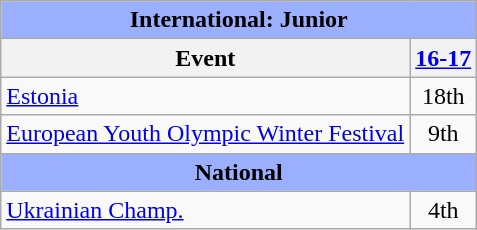<table class="wikitable" style="text-align:center">
<tr>
<th style="background-color: #9bafff; " colspan=2 align=center>International: Junior</th>
</tr>
<tr>
<th>Event</th>
<th><a href='#'>16-17</a></th>
</tr>
<tr>
<td align=left> <a href='#'>Estonia</a></td>
<td>18th</td>
</tr>
<tr>
<td align=left><a href='#'>European Youth Olympic Winter Festival</a></td>
<td>9th</td>
</tr>
<tr>
<th style="background-color: #9bafff; " colspan=2 align=center>National</th>
</tr>
<tr>
<td align=left><a href='#'>Ukrainian Champ.</a></td>
<td>4th</td>
</tr>
</table>
